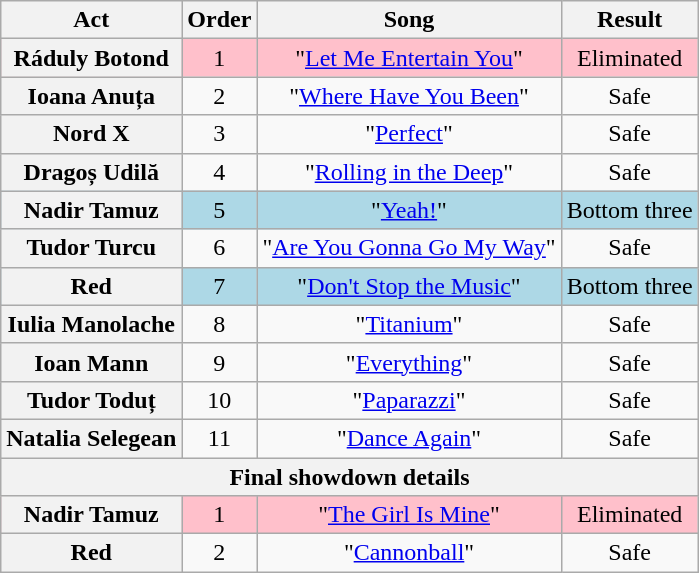<table class="wikitable plainrowheaders" style="text-align:center;">
<tr>
<th scope="col">Act</th>
<th scope="col">Order</th>
<th scope="col">Song</th>
<th scope="col">Result</th>
</tr>
<tr style="background:pink;">
<th scope="row">Ráduly Botond</th>
<td>1</td>
<td>"<a href='#'>Let Me Entertain You</a>"</td>
<td>Eliminated</td>
</tr>
<tr>
<th scope="row">Ioana Anuța</th>
<td>2</td>
<td>"<a href='#'>Where Have You Been</a>"</td>
<td>Safe</td>
</tr>
<tr>
<th scope="row">Nord X</th>
<td>3</td>
<td>"<a href='#'>Perfect</a>"</td>
<td>Safe</td>
</tr>
<tr>
<th scope="row">Dragoș Udilă</th>
<td>4</td>
<td>"<a href='#'>Rolling in the Deep</a>"</td>
<td>Safe</td>
</tr>
<tr style="background:lightblue;">
<th scope="row">Nadir Tamuz</th>
<td>5</td>
<td>"<a href='#'>Yeah!</a>"</td>
<td>Bottom three</td>
</tr>
<tr>
<th scope="row">Tudor Turcu</th>
<td>6</td>
<td>"<a href='#'>Are You Gonna Go My Way</a>"</td>
<td>Safe</td>
</tr>
<tr style="background:lightblue;">
<th scope="row">Red</th>
<td>7</td>
<td>"<a href='#'>Don't Stop the Music</a>"</td>
<td>Bottom three</td>
</tr>
<tr>
<th scope="row">Iulia Manolache</th>
<td>8</td>
<td>"<a href='#'>Titanium</a>"</td>
<td>Safe</td>
</tr>
<tr>
<th scope="row">Ioan Mann</th>
<td>9</td>
<td>"<a href='#'>Everything</a>"</td>
<td>Safe</td>
</tr>
<tr>
<th scope="row">Tudor Toduț</th>
<td>10</td>
<td>"<a href='#'>Paparazzi</a>"</td>
<td>Safe</td>
</tr>
<tr>
<th scope="row">Natalia Selegean</th>
<td>11</td>
<td>"<a href='#'>Dance Again</a>"</td>
<td>Safe</td>
</tr>
<tr>
<th colspan="4">Final showdown details</th>
</tr>
<tr style="background:pink;">
<th scope="row">Nadir Tamuz</th>
<td>1</td>
<td>"<a href='#'>The Girl Is Mine</a>"</td>
<td>Eliminated</td>
</tr>
<tr>
<th scope="row">Red</th>
<td>2</td>
<td>"<a href='#'>Cannonball</a>"</td>
<td>Safe</td>
</tr>
</table>
